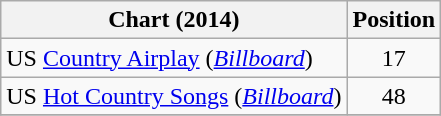<table class="wikitable sortable">
<tr>
<th scope="col">Chart (2014)</th>
<th scope="col">Position</th>
</tr>
<tr>
<td>US <a href='#'>Country Airplay</a> (<em><a href='#'>Billboard</a></em>)</td>
<td align="center">17</td>
</tr>
<tr>
<td>US <a href='#'>Hot Country Songs</a> (<em><a href='#'>Billboard</a></em>)</td>
<td align="center">48</td>
</tr>
<tr>
</tr>
</table>
